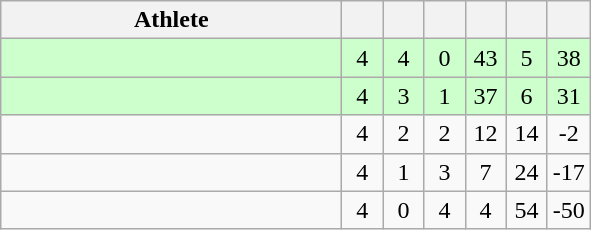<table class="wikitable" style="text-align:center;">
<tr>
<th width=220>Athlete</th>
<th width=20></th>
<th width=20></th>
<th width=20></th>
<th width=20></th>
<th width=20></th>
<th width=20></th>
</tr>
<tr bgcolor=ccffcc>
<td align="left"></td>
<td>4</td>
<td>4</td>
<td>0</td>
<td>43</td>
<td>5</td>
<td>38</td>
</tr>
<tr bgcolor=ccffcc>
<td align="left"></td>
<td>4</td>
<td>3</td>
<td>1</td>
<td>37</td>
<td>6</td>
<td>31</td>
</tr>
<tr>
<td align="left"></td>
<td>4</td>
<td>2</td>
<td>2</td>
<td>12</td>
<td>14</td>
<td>-2</td>
</tr>
<tr>
<td align="left"></td>
<td>4</td>
<td>1</td>
<td>3</td>
<td>7</td>
<td>24</td>
<td>-17</td>
</tr>
<tr>
<td align="left"></td>
<td>4</td>
<td>0</td>
<td>4</td>
<td>4</td>
<td>54</td>
<td>-50</td>
</tr>
</table>
